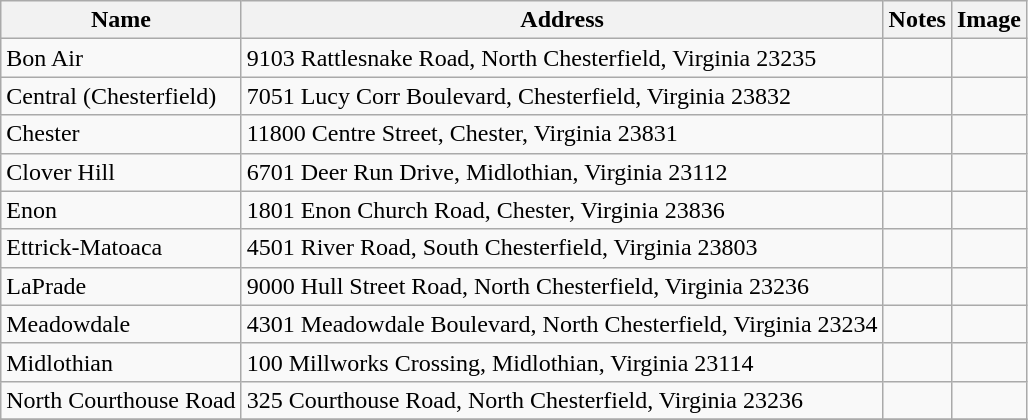<table class="wikitable">
<tr>
<th>Name</th>
<th>Address</th>
<th>Notes</th>
<th>Image</th>
</tr>
<tr>
<td>Bon Air</td>
<td>9103 Rattlesnake Road, North Chesterfield, Virginia 23235</td>
<td></td>
<td></td>
</tr>
<tr>
<td>Central (Chesterfield)</td>
<td>7051 Lucy Corr Boulevard, Chesterfield, Virginia 23832</td>
<td></td>
<td></td>
</tr>
<tr>
<td>Chester</td>
<td>11800 Centre Street, Chester, Virginia 23831</td>
<td></td>
<td></td>
</tr>
<tr>
<td>Clover Hill</td>
<td>6701 Deer Run Drive, Midlothian, Virginia 23112</td>
<td></td>
<td></td>
</tr>
<tr>
<td>Enon</td>
<td>1801 Enon Church Road, Chester, Virginia 23836</td>
<td></td>
<td></td>
</tr>
<tr>
<td>Ettrick-Matoaca</td>
<td>4501 River Road, South Chesterfield, Virginia 23803</td>
<td></td>
<td></td>
</tr>
<tr>
<td>LaPrade</td>
<td>9000 Hull Street Road, North Chesterfield, Virginia 23236</td>
<td></td>
<td></td>
</tr>
<tr>
<td>Meadowdale</td>
<td>4301 Meadowdale Boulevard, North Chesterfield, Virginia 23234</td>
<td></td>
<td></td>
</tr>
<tr>
<td>Midlothian</td>
<td>100 Millworks Crossing, Midlothian, Virginia 23114</td>
<td></td>
<td></td>
</tr>
<tr>
<td>North Courthouse Road</td>
<td>325 Courthouse Road, North Chesterfield, Virginia 23236</td>
<td></td>
<td></td>
</tr>
<tr>
</tr>
</table>
